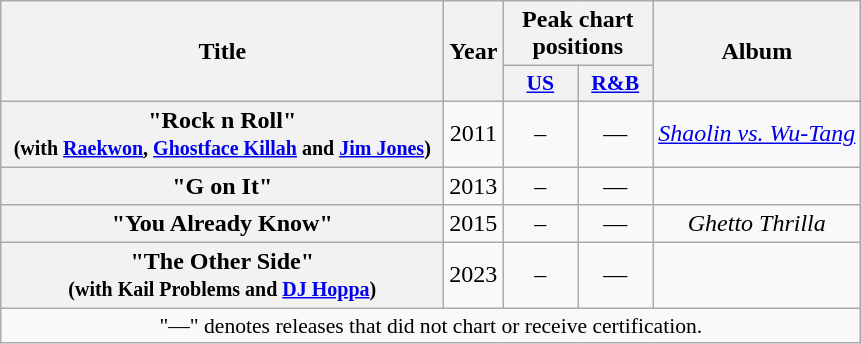<table class="wikitable plainrowheaders" style="text-align:center;">
<tr>
<th scope="col" rowspan="2" style="width:18em;">Title</th>
<th scope="col" rowspan="2">Year</th>
<th scope="col" colspan="2">Peak chart positions</th>
<th scope="col" rowspan="2">Album</th>
</tr>
<tr>
<th scope="col" style="width:3em;font-size:90%;"><a href='#'>US</a></th>
<th scope="col" style="width:3em;font-size:90%;"><a href='#'>R&B</a></th>
</tr>
<tr>
<th scope="row">"Rock n Roll"<br><small>(with <a href='#'>Raekwon</a>, <a href='#'>Ghostface Killah</a> and <a href='#'>Jim Jones</a>)</small></th>
<td>2011</td>
<td>–</td>
<td>—</td>
<td><em><a href='#'>Shaolin vs. Wu-Tang</a></em></td>
</tr>
<tr>
<th scope="row">"G on It"</th>
<td>2013</td>
<td>–</td>
<td>—</td>
<td></td>
</tr>
<tr>
<th scope="row">"You Already Know"</th>
<td>2015</td>
<td>–</td>
<td>—</td>
<td><em>Ghetto Thrilla</em></td>
</tr>
<tr>
<th scope="row">"The Other Side"<br><small>(with Kail Problems and <a href='#'>DJ Hoppa</a>)</small></th>
<td>2023</td>
<td>–</td>
<td>—</td>
<td></td>
</tr>
<tr>
<td colspan="14" style="font-size:90%">"—" denotes releases that did not chart or receive certification.</td>
</tr>
</table>
